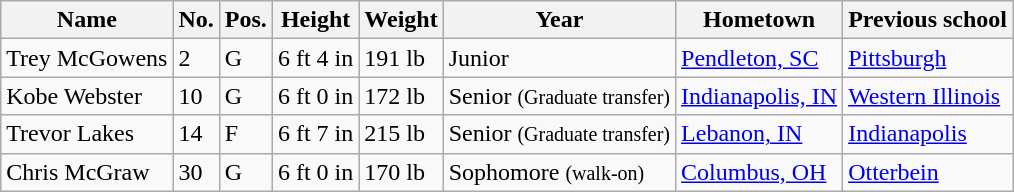<table class="wikitable sortable" border="1">
<tr>
<th>Name</th>
<th>No.</th>
<th>Pos.</th>
<th>Height</th>
<th>Weight</th>
<th>Year</th>
<th>Hometown</th>
<th class="unsortable">Previous school</th>
</tr>
<tr>
<td>Trey McGowens</td>
<td>2</td>
<td>G</td>
<td>6 ft 4 in</td>
<td>191 lb</td>
<td>Junior</td>
<td><a href='#'>Pendleton, SC</a></td>
<td><a href='#'>Pittsburgh</a></td>
</tr>
<tr>
<td>Kobe Webster</td>
<td>10</td>
<td>G</td>
<td>6 ft 0 in</td>
<td>172 lb</td>
<td>Senior <small>(Graduate transfer)</small></td>
<td><a href='#'>Indianapolis, IN</a></td>
<td><a href='#'>Western Illinois</a></td>
</tr>
<tr>
<td>Trevor Lakes</td>
<td>14</td>
<td>F</td>
<td>6 ft 7 in</td>
<td>215 lb</td>
<td>Senior <small>(Graduate transfer)</small></td>
<td><a href='#'>Lebanon, IN</a></td>
<td><a href='#'>Indianapolis</a></td>
</tr>
<tr>
<td>Chris McGraw</td>
<td>30</td>
<td>G</td>
<td>6 ft 0 in</td>
<td>170 lb</td>
<td>Sophomore <small>(walk-on)</small></td>
<td><a href='#'>Columbus, OH</a></td>
<td><a href='#'>Otterbein</a></td>
</tr>
</table>
